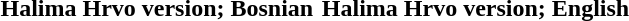<table>
<tr>
<th width="50%">Halima Hrvo version; Bosnian</th>
<th width="50%">Halima Hrvo version; English</th>
</tr>
<tr>
<td valign="top"><br></td>
<td valign="top"><br></td>
</tr>
</table>
